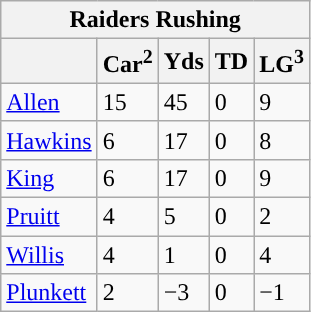<table class="wikitable">
<tr>
<th colspan="5">Raiders Rushing</th>
</tr>
<tr>
<th></th>
<th>Car<sup>2</sup></th>
<th>Yds</th>
<th>TD</th>
<th>LG<sup>3</sup></th>
</tr>
<tr>
<td><a href='#'>Allen</a></td>
<td>15</td>
<td>45</td>
<td>0</td>
<td>9</td>
</tr>
<tr>
<td><a href='#'>Hawkins</a></td>
<td>6</td>
<td>17</td>
<td>0</td>
<td>8</td>
</tr>
<tr>
<td><a href='#'>King</a></td>
<td>6</td>
<td>17</td>
<td>0</td>
<td>9</td>
</tr>
<tr>
<td><a href='#'>Pruitt</a></td>
<td>4</td>
<td>5</td>
<td>0</td>
<td>2</td>
</tr>
<tr>
<td><a href='#'>Willis</a></td>
<td>4</td>
<td>1</td>
<td>0</td>
<td>4</td>
</tr>
<tr>
<td><a href='#'>Plunkett</a></td>
<td>2</td>
<td>−3</td>
<td>0</td>
<td>−1</td>
</tr>
</table>
